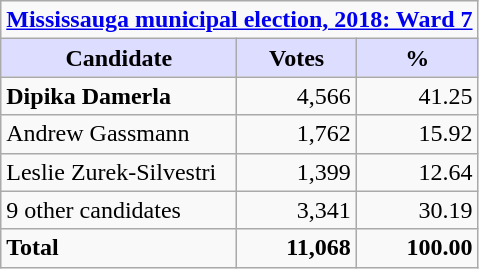<table class="wikitable sortable">
<tr>
<td colspan="3" style="text-align:center;"><strong><a href='#'>Mississauga municipal election, 2018: Ward 7</a></strong></td>
</tr>
<tr>
<th style="background:#ddf; width:150px;">Candidate</th>
<th style="background:#ddf;">Votes</th>
<th style="background:#ddf;">%</th>
</tr>
<tr>
<td><strong>Dipika Damerla</strong></td>
<td align=right>4,566</td>
<td align=right>41.25</td>
</tr>
<tr>
<td>Andrew Gassmann</td>
<td align=right>1,762</td>
<td align=right>15.92</td>
</tr>
<tr>
<td>Leslie Zurek-Silvestri</td>
<td align=right>1,399</td>
<td align=right>12.64</td>
</tr>
<tr>
<td>9 other candidates</td>
<td align=right>3,341</td>
<td align=right>30.19</td>
</tr>
<tr>
<td><strong>Total</strong></td>
<td align=right><strong>11,068</strong></td>
<td align=right><strong>100.00</strong></td>
</tr>
</table>
